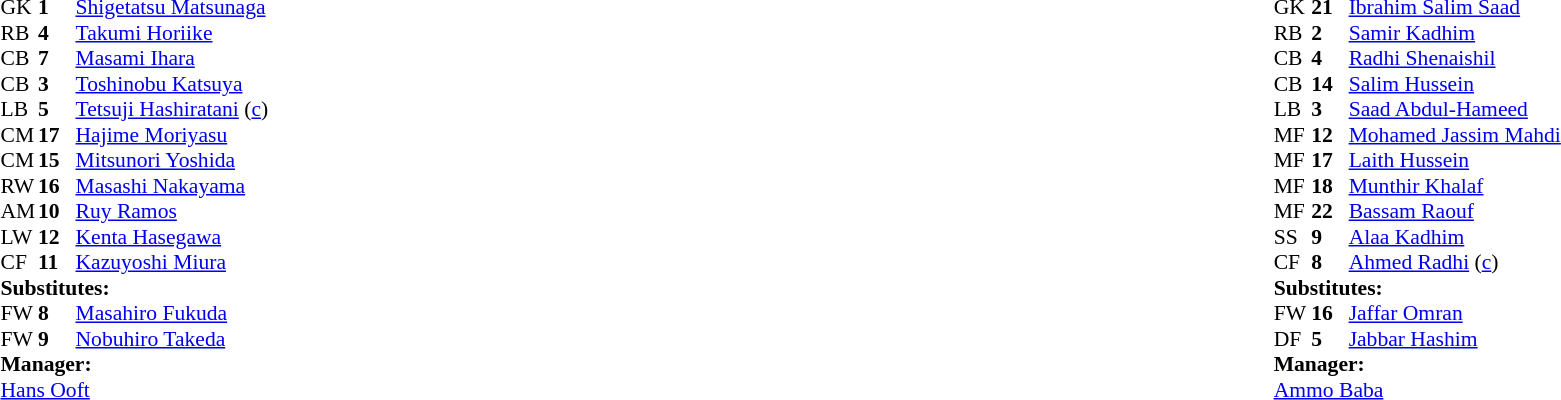<table width="100%">
<tr>
<td valign="top" width="50%"><br><table style="font-size: 90%" cellspacing="0" cellpadding="0">
<tr>
<th width="25"></th>
<th width="25"></th>
</tr>
<tr>
<td>GK</td>
<td><strong>1</strong></td>
<td><a href='#'>Shigetatsu Matsunaga</a></td>
<td></td>
</tr>
<tr>
<td>RB</td>
<td><strong>4</strong></td>
<td><a href='#'>Takumi Horiike</a></td>
</tr>
<tr>
<td>CB</td>
<td><strong>7</strong></td>
<td><a href='#'>Masami Ihara</a></td>
</tr>
<tr>
<td>CB</td>
<td><strong>3</strong></td>
<td><a href='#'>Toshinobu Katsuya</a></td>
<td></td>
</tr>
<tr>
<td>LB</td>
<td><strong>5</strong></td>
<td><a href='#'>Tetsuji Hashiratani</a> (<a href='#'>c</a>)</td>
</tr>
<tr>
<td>CM</td>
<td><strong>17</strong></td>
<td><a href='#'>Hajime Moriyasu</a></td>
</tr>
<tr>
<td>CM</td>
<td><strong>15</strong></td>
<td><a href='#'>Mitsunori Yoshida</a></td>
</tr>
<tr>
<td>RW</td>
<td><strong>16</strong></td>
<td><a href='#'>Masashi Nakayama</a></td>
<td></td>
<td></td>
</tr>
<tr>
<td>AM</td>
<td><strong>10</strong></td>
<td><a href='#'>Ruy Ramos</a></td>
</tr>
<tr>
<td>LW</td>
<td><strong>12</strong></td>
<td><a href='#'>Kenta Hasegawa</a></td>
<td></td>
<td></td>
</tr>
<tr>
<td>CF</td>
<td><strong>11</strong></td>
<td><a href='#'>Kazuyoshi Miura</a></td>
</tr>
<tr>
<td colspan=4><strong>Substitutes:</strong></td>
</tr>
<tr>
<td>FW</td>
<td><strong>8</strong></td>
<td><a href='#'>Masahiro Fukuda</a></td>
<td></td>
<td></td>
</tr>
<tr>
<td>FW</td>
<td><strong>9</strong></td>
<td><a href='#'>Nobuhiro Takeda</a></td>
<td></td>
<td></td>
</tr>
<tr>
<td colspan=4><strong>Manager:</strong></td>
</tr>
<tr>
<td colspan="4"> <a href='#'>Hans Ooft</a></td>
</tr>
</table>
</td>
<td valign="top" width="50%"><br><table style="font-size: 90%" cellspacing="0" cellpadding="0" align="center">
<tr>
<th width="25"></th>
<th width="25"></th>
</tr>
<tr>
<td>GK</td>
<td><strong>21</strong></td>
<td><a href='#'>Ibrahim Salim Saad</a></td>
</tr>
<tr>
<td>RB</td>
<td><strong>2</strong></td>
<td><a href='#'>Samir Kadhim</a></td>
</tr>
<tr>
<td>CB</td>
<td><strong>4</strong></td>
<td><a href='#'>Radhi Shenaishil</a></td>
<td></td>
</tr>
<tr>
<td>CB</td>
<td><strong>14</strong></td>
<td><a href='#'>Salim Hussein</a></td>
</tr>
<tr>
<td>LB</td>
<td><strong>3</strong></td>
<td><a href='#'>Saad Abdul-Hameed</a></td>
<td></td>
</tr>
<tr>
<td>MF</td>
<td><strong>12</strong></td>
<td><a href='#'>Mohamed Jassim Mahdi</a></td>
<td></td>
<td></td>
</tr>
<tr>
<td>MF</td>
<td><strong>17</strong></td>
<td><a href='#'>Laith Hussein</a></td>
</tr>
<tr>
<td>MF</td>
<td><strong>18</strong></td>
<td><a href='#'>Munthir Khalaf</a></td>
</tr>
<tr>
<td>MF</td>
<td><strong>22</strong></td>
<td><a href='#'>Bassam Raouf</a></td>
<td></td>
<td></td>
</tr>
<tr>
<td>SS</td>
<td><strong>9</strong></td>
<td><a href='#'>Alaa Kadhim</a></td>
</tr>
<tr>
<td>CF</td>
<td><strong>8</strong></td>
<td><a href='#'>Ahmed Radhi</a> (<a href='#'>c</a>)</td>
</tr>
<tr>
<td colspan=4><strong>Substitutes:</strong></td>
</tr>
<tr>
<td>FW</td>
<td><strong>16</strong></td>
<td><a href='#'>Jaffar Omran</a></td>
<td></td>
<td></td>
</tr>
<tr>
<td>DF</td>
<td><strong>5</strong></td>
<td><a href='#'>Jabbar Hashim</a></td>
<td></td>
<td></td>
</tr>
<tr>
<td colspan=4><strong>Manager:</strong></td>
</tr>
<tr>
<td colspan="4"><a href='#'>Ammo Baba</a></td>
</tr>
</table>
</td>
</tr>
</table>
